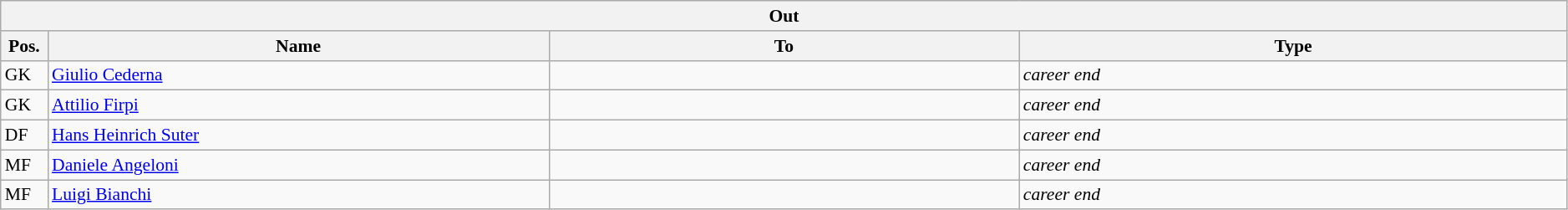<table class="wikitable" style="font-size:90%;width:99%;">
<tr>
<th colspan="4">Out</th>
</tr>
<tr>
<th width=3%>Pos.</th>
<th width=32%>Name</th>
<th width=30%>To</th>
<th width=35%>Type</th>
</tr>
<tr>
<td>GK</td>
<td><a href='#'>Giulio Cederna</a></td>
<td></td>
<td><em>career end</em></td>
</tr>
<tr>
<td>GK</td>
<td><a href='#'>Attilio Firpi</a></td>
<td></td>
<td><em>career end</em></td>
</tr>
<tr>
<td>DF</td>
<td><a href='#'>Hans Heinrich Suter</a></td>
<td></td>
<td><em>career end</em></td>
</tr>
<tr>
<td>MF</td>
<td><a href='#'>Daniele Angeloni</a></td>
<td></td>
<td><em>career end</em></td>
</tr>
<tr>
<td>MF</td>
<td><a href='#'>Luigi Bianchi</a></td>
<td></td>
<td><em>career end</em></td>
</tr>
</table>
